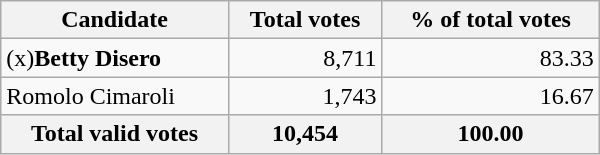<table class="wikitable" width="400">
<tr>
<th align="left">Candidate</th>
<th align="right">Total votes</th>
<th align="right">% of total votes</th>
</tr>
<tr>
<td align="left">(x)<strong>Betty Disero</strong></td>
<td align="right">8,711</td>
<td align="right">83.33</td>
</tr>
<tr>
<td align="left">Romolo Cimaroli</td>
<td align="right">1,743</td>
<td align="right">16.67</td>
</tr>
<tr bgcolor="#EEEEEE">
<th align="left">Total valid votes</th>
<th align="right">10,454</th>
<th align="right">100.00</th>
</tr>
</table>
